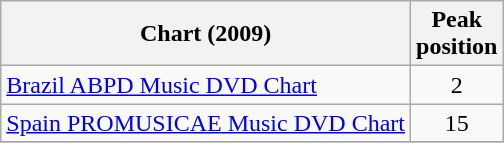<table class="wikitable sortable">
<tr>
<th>Chart (2009)</th>
<th>Peak<br>position</th>
</tr>
<tr>
<td><a href='#'>Brazil ABPD Music DVD Chart</a></td>
<td align="center">2</td>
</tr>
<tr>
<td><a href='#'>Spain PROMUSICAE Music DVD Chart</a></td>
<td align="center">15</td>
</tr>
<tr>
</tr>
</table>
